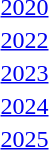<table>
<tr>
<td><a href='#'>2020</a></td>
<td></td>
<td></td>
<td></td>
</tr>
<tr>
<td><a href='#'>2022</a></td>
<td></td>
<td></td>
<td></td>
</tr>
<tr>
<td><a href='#'>2023</a></td>
<td></td>
<td></td>
<td></td>
</tr>
<tr>
<td><a href='#'>2024</a></td>
<td></td>
<td></td>
<td></td>
</tr>
<tr>
<td><a href='#'>2025</a></td>
<td></td>
<td></td>
<td></td>
</tr>
</table>
